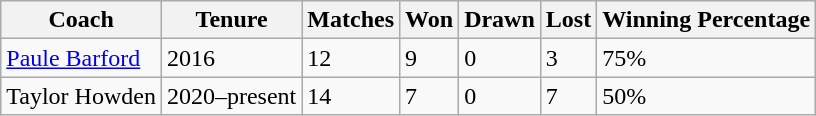<table class="wikitable">
<tr>
<th>Coach</th>
<th>Tenure</th>
<th>Matches</th>
<th>Won</th>
<th>Drawn</th>
<th>Lost</th>
<th>Winning Percentage</th>
</tr>
<tr>
<td><a href='#'>Paule Barford</a></td>
<td>2016</td>
<td>12</td>
<td>9</td>
<td>0</td>
<td>3</td>
<td>75%</td>
</tr>
<tr>
<td>Taylor Howden</td>
<td>2020–present</td>
<td>14</td>
<td>7</td>
<td>0</td>
<td>7</td>
<td>50%</td>
</tr>
</table>
